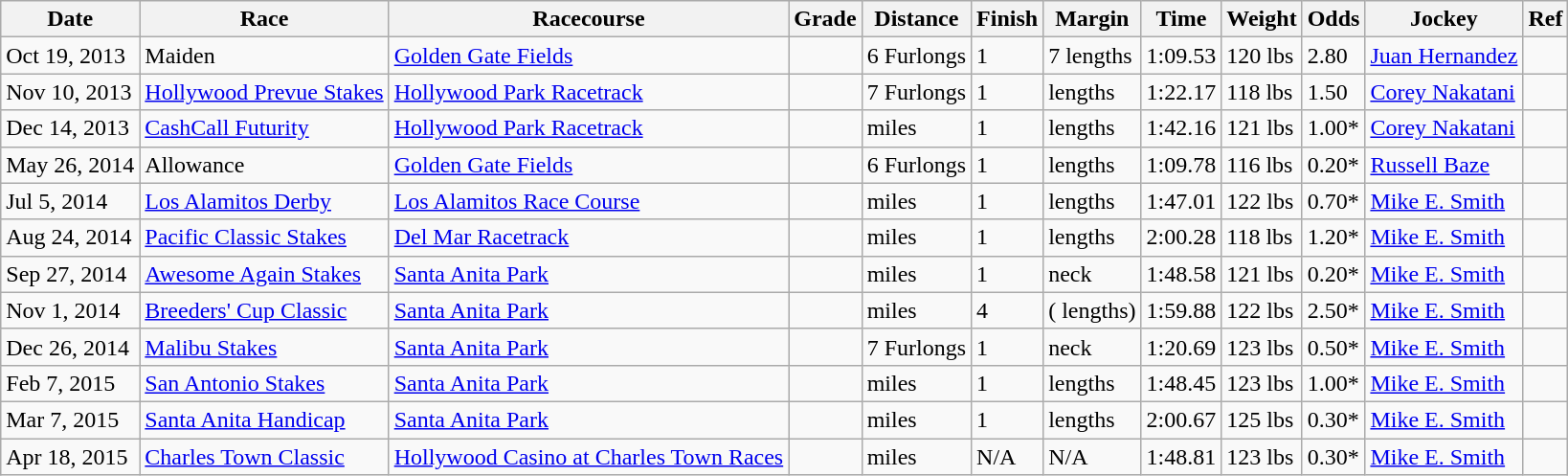<table class="wikitable">
<tr>
<th>Date</th>
<th>Race</th>
<th>Racecourse</th>
<th>Grade</th>
<th>Distance</th>
<th>Finish</th>
<th>Margin</th>
<th>Time</th>
<th>Weight</th>
<th>Odds</th>
<th>Jockey</th>
<th>Ref</th>
</tr>
<tr>
<td>Oct 19, 2013</td>
<td>Maiden</td>
<td><a href='#'>Golden Gate Fields</a></td>
<td></td>
<td>6 Furlongs</td>
<td>1</td>
<td>7 lengths</td>
<td>1:09.53</td>
<td>120 lbs</td>
<td>2.80</td>
<td><a href='#'>Juan Hernandez</a></td>
<td></td>
</tr>
<tr>
<td>Nov 10, 2013</td>
<td><a href='#'>Hollywood Prevue Stakes</a></td>
<td><a href='#'>Hollywood Park Racetrack</a></td>
<td></td>
<td>7 Furlongs</td>
<td>1</td>
<td> lengths</td>
<td>1:22.17</td>
<td>118 lbs</td>
<td>1.50</td>
<td><a href='#'>Corey Nakatani</a></td>
<td></td>
</tr>
<tr>
<td>Dec 14, 2013</td>
<td><a href='#'>CashCall Futurity</a></td>
<td><a href='#'>Hollywood Park Racetrack</a></td>
<td></td>
<td> miles</td>
<td>1</td>
<td> lengths</td>
<td>1:42.16</td>
<td>121 lbs</td>
<td>1.00*</td>
<td><a href='#'>Corey Nakatani</a></td>
<td></td>
</tr>
<tr>
<td>May 26, 2014</td>
<td>Allowance</td>
<td><a href='#'>Golden Gate Fields</a></td>
<td></td>
<td>6 Furlongs</td>
<td>1</td>
<td> lengths</td>
<td>1:09.78</td>
<td>116 lbs</td>
<td>0.20*</td>
<td><a href='#'>Russell Baze</a></td>
<td></td>
</tr>
<tr>
<td>Jul 5, 2014</td>
<td><a href='#'>Los Alamitos Derby</a></td>
<td><a href='#'>Los Alamitos Race Course</a></td>
<td></td>
<td> miles</td>
<td>1</td>
<td> lengths</td>
<td>1:47.01</td>
<td>122 lbs</td>
<td>0.70*</td>
<td><a href='#'>Mike E. Smith</a></td>
<td></td>
</tr>
<tr>
<td>Aug 24, 2014</td>
<td><a href='#'>Pacific Classic Stakes</a></td>
<td><a href='#'>Del Mar Racetrack</a></td>
<td></td>
<td> miles</td>
<td>1</td>
<td> lengths</td>
<td>2:00.28</td>
<td>118 lbs</td>
<td>1.20*</td>
<td><a href='#'>Mike E. Smith</a></td>
<td></td>
</tr>
<tr>
<td>Sep 27, 2014</td>
<td><a href='#'>Awesome Again Stakes</a></td>
<td><a href='#'>Santa Anita Park</a></td>
<td></td>
<td> miles</td>
<td>1</td>
<td>neck</td>
<td>1:48.58</td>
<td>121 lbs</td>
<td>0.20*</td>
<td><a href='#'>Mike E. Smith</a></td>
<td></td>
</tr>
<tr>
<td>Nov 1, 2014</td>
<td><a href='#'>Breeders' Cup Classic</a></td>
<td><a href='#'>Santa Anita Park</a></td>
<td></td>
<td> miles</td>
<td>4</td>
<td>( lengths)<br></td>
<td>1:59.88</td>
<td>122 lbs</td>
<td>2.50*</td>
<td><a href='#'>Mike E. Smith</a></td>
<td></td>
</tr>
<tr>
<td>Dec 26, 2014</td>
<td><a href='#'>Malibu Stakes</a></td>
<td><a href='#'>Santa Anita Park</a></td>
<td></td>
<td>7 Furlongs</td>
<td>1</td>
<td>neck</td>
<td>1:20.69</td>
<td>123 lbs</td>
<td>0.50*</td>
<td><a href='#'>Mike E. Smith</a></td>
<td></td>
</tr>
<tr>
<td>Feb 7, 2015</td>
<td><a href='#'>San Antonio Stakes</a></td>
<td><a href='#'>Santa Anita Park</a></td>
<td></td>
<td> miles</td>
<td>1</td>
<td> lengths</td>
<td>1:48.45</td>
<td>123 lbs</td>
<td>1.00*</td>
<td><a href='#'>Mike E. Smith</a></td>
<td></td>
</tr>
<tr>
<td>Mar 7, 2015</td>
<td><a href='#'>Santa Anita Handicap</a></td>
<td><a href='#'>Santa Anita Park</a></td>
<td></td>
<td> miles</td>
<td>1</td>
<td> lengths</td>
<td>2:00.67</td>
<td>125 lbs</td>
<td>0.30*</td>
<td><a href='#'>Mike E. Smith</a></td>
<td></td>
</tr>
<tr>
<td>Apr 18, 2015</td>
<td><a href='#'>Charles Town Classic</a></td>
<td><a href='#'>Hollywood Casino at Charles Town Races</a></td>
<td></td>
<td> miles</td>
<td>N/A</td>
<td>N/A</td>
<td>1:48.81</td>
<td>123 lbs</td>
<td>0.30*</td>
<td><a href='#'>Mike E. Smith</a></td>
<td></td>
</tr>
</table>
